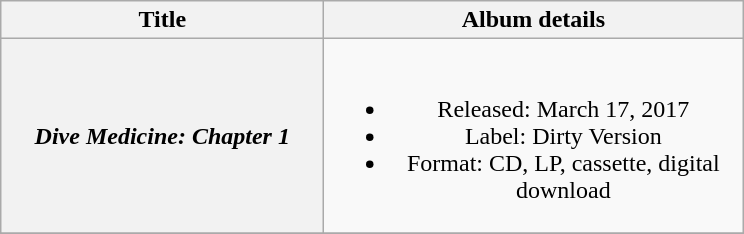<table class="wikitable plainrowheaders" style="text-align:center;">
<tr>
<th scope="col" rowspan="1" style="width:13em;">Title</th>
<th scope="col" rowspan="1" style="width:17em;">Album details</th>
</tr>
<tr>
<th scope="row"><em>Dive Medicine: Chapter 1</em></th>
<td><br><ul><li>Released: March 17, 2017</li><li>Label: Dirty Version</li><li>Format: CD, LP, cassette, digital download</li></ul></td>
</tr>
<tr>
</tr>
</table>
